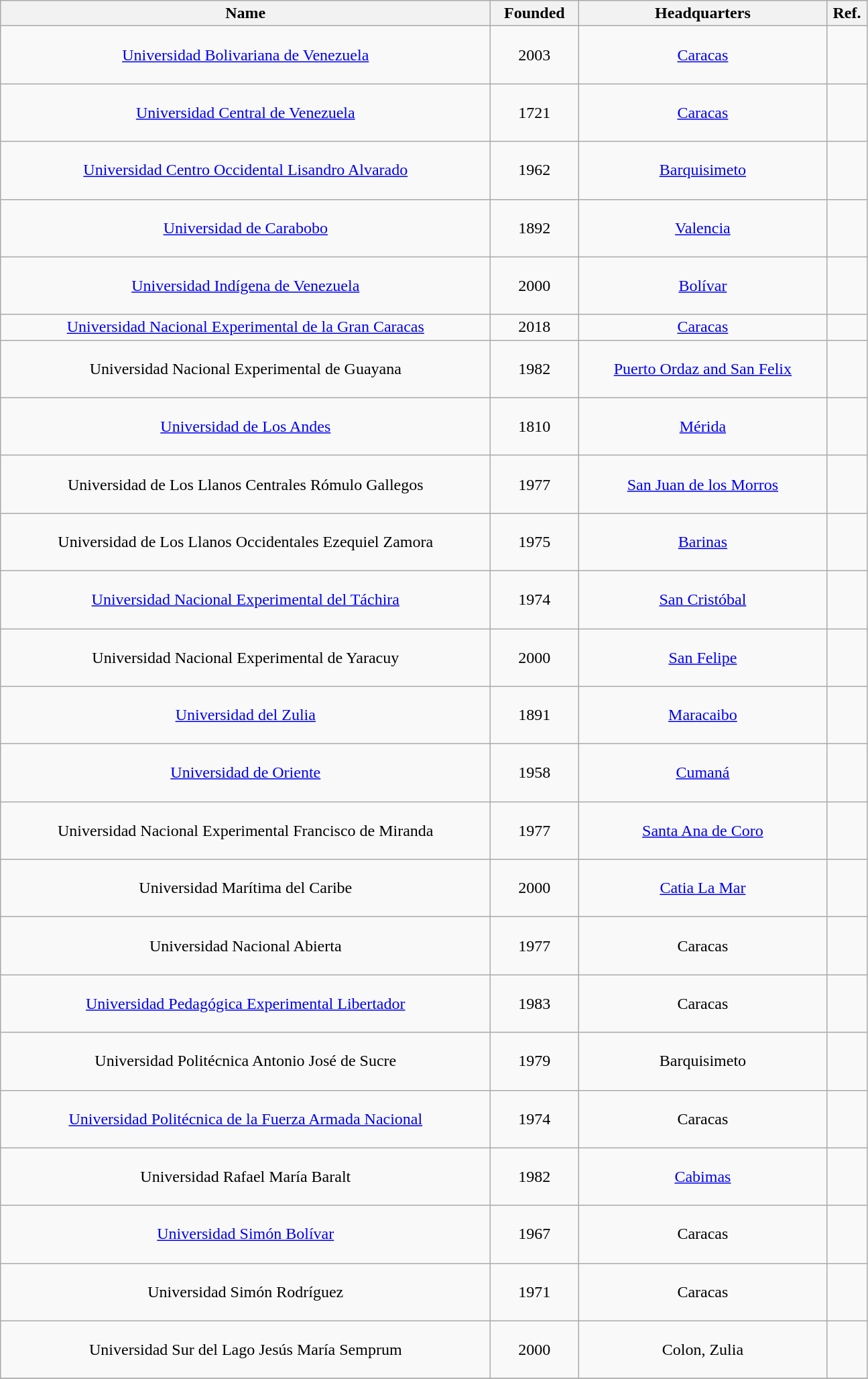<table class="wikitable plainrowheaders sortable" style="text-align:center;">
<tr>
<th scope="col" rowspan="" style="width:30em;">Name</th>
<th scope="col" rowspan="" style="width:5em;">Founded</th>
<th scope="col" rowspan="" style="width:15em;">Headquarters</th>
<th scope="col" rowspan="" style="width:2em;">Ref.</th>
</tr>
<tr>
<td height=50 scope="row"><a href='#'>Universidad Bolivariana de Venezuela</a> <br></td>
<td>2003</td>
<td><a href='#'>Caracas</a></td>
<td></td>
</tr>
<tr>
<td height=50 scope="row"><a href='#'>Universidad Central de Venezuela</a> <br></td>
<td>1721</td>
<td><a href='#'>Caracas</a></td>
<td></td>
</tr>
<tr>
<td height=50 scope="row"><a href='#'>Universidad Centro Occidental Lisandro Alvarado</a> <br></td>
<td>1962</td>
<td><a href='#'>Barquisimeto</a></td>
<td></td>
</tr>
<tr>
<td height=50 scope="row"><a href='#'>Universidad de Carabobo</a> <br></td>
<td>1892</td>
<td><a href='#'>Valencia</a></td>
<td></td>
</tr>
<tr>
<td height=50 scope="row"><a href='#'>Universidad Indígena de Venezuela</a> <br></td>
<td>2000</td>
<td><a href='#'>Bolívar</a></td>
<td></td>
</tr>
<tr>
<td><a href='#'>Universidad Nacional Experimental de la Gran Caracas</a> <br></td>
<td>2018</td>
<td><a href='#'>Caracas</a></td>
<td></td>
</tr>
<tr>
<td height=50 scope="row">Universidad Nacional Experimental de Guayana <br></td>
<td>1982</td>
<td><a href='#'>Puerto Ordaz and San Felix</a></td>
<td></td>
</tr>
<tr>
<td height=50 scope="row"><a href='#'>Universidad de Los Andes</a> <br></td>
<td>1810</td>
<td><a href='#'>Mérida</a></td>
<td></td>
</tr>
<tr>
<td height=50 scope="row">Universidad de Los Llanos Centrales Rómulo Gallegos <br></td>
<td>1977</td>
<td><a href='#'>San Juan de los Morros</a></td>
<td></td>
</tr>
<tr>
<td height=50 scope="row">Universidad de Los Llanos Occidentales Ezequiel Zamora <br></td>
<td>1975</td>
<td><a href='#'>Barinas</a></td>
<td></td>
</tr>
<tr>
<td height=50 scope="row"><a href='#'>Universidad Nacional Experimental del Táchira</a> <br></td>
<td>1974</td>
<td><a href='#'>San Cristóbal</a></td>
<td></td>
</tr>
<tr>
<td height=50 scope="row">Universidad Nacional Experimental de Yaracuy <br></td>
<td>2000</td>
<td><a href='#'>San Felipe</a></td>
<td></td>
</tr>
<tr>
<td height=50 scope="row"><a href='#'>Universidad del Zulia</a> <br></td>
<td>1891</td>
<td><a href='#'>Maracaibo</a></td>
<td></td>
</tr>
<tr>
<td height=50 scope="row"><a href='#'>Universidad de Oriente</a> <br></td>
<td>1958</td>
<td><a href='#'>Cumaná</a></td>
<td></td>
</tr>
<tr>
<td height=50 scope="row">Universidad Nacional Experimental Francisco de Miranda <br></td>
<td>1977</td>
<td><a href='#'>Santa Ana de Coro</a></td>
<td></td>
</tr>
<tr>
<td height=50 scope="row">Universidad Marítima del Caribe <br></td>
<td>2000</td>
<td><a href='#'>Catia La Mar</a></td>
<td></td>
</tr>
<tr>
<td height=50 scope="row">Universidad Nacional Abierta <br></td>
<td>1977</td>
<td>Caracas</td>
<td></td>
</tr>
<tr>
<td height=50 scope="row"><a href='#'>Universidad Pedagógica Experimental Libertador</a> <br></td>
<td>1983</td>
<td>Caracas</td>
<td></td>
</tr>
<tr>
<td height=50 scope="row">Universidad Politécnica Antonio José de Sucre <br></td>
<td>1979</td>
<td>Barquisimeto</td>
<td></td>
</tr>
<tr>
<td height=50 scope="row"><a href='#'>Universidad Politécnica de la Fuerza Armada Nacional</a> <br></td>
<td>1974</td>
<td>Caracas</td>
<td></td>
</tr>
<tr>
<td height=50 scope="row">Universidad Rafael María Baralt <br></td>
<td>1982</td>
<td><a href='#'>Cabimas</a></td>
<td></td>
</tr>
<tr>
<td height=50 scope="row"><a href='#'>Universidad Simón Bolívar</a> <br></td>
<td>1967</td>
<td>Caracas</td>
<td></td>
</tr>
<tr>
<td height=50 scope="row">Universidad Simón Rodríguez <br></td>
<td>1971</td>
<td>Caracas</td>
<td></td>
</tr>
<tr>
<td height=50 scope="row">Universidad Sur del Lago Jesús María Semprum <br></td>
<td>2000</td>
<td>Colon, Zulia</td>
<td></td>
</tr>
<tr>
</tr>
</table>
